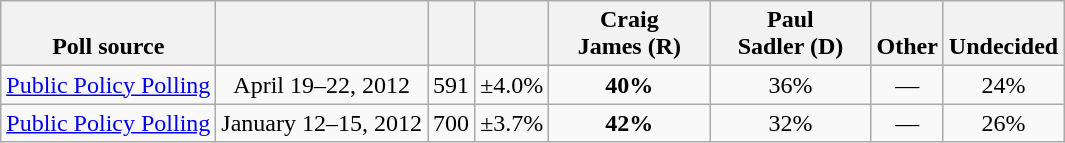<table class="wikitable" style="text-align:center">
<tr valign=bottom>
<th>Poll source</th>
<th></th>
<th></th>
<th></th>
<th style="width:100px;">Craig<br>James (R)</th>
<th style="width:100px;">Paul<br>Sadler (D)</th>
<th>Other</th>
<th>Undecided</th>
</tr>
<tr>
<td align=left><a href='#'>Public Policy Polling</a></td>
<td>April 19–22, 2012</td>
<td>591</td>
<td>±4.0%</td>
<td><strong>40%</strong></td>
<td>36%</td>
<td>—</td>
<td>24%</td>
</tr>
<tr>
<td align=left><a href='#'>Public Policy Polling</a></td>
<td>January 12–15, 2012</td>
<td>700</td>
<td>±3.7%</td>
<td><strong>42%</strong></td>
<td>32%</td>
<td>—</td>
<td>26%</td>
</tr>
</table>
